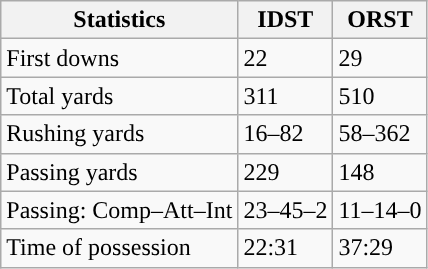<table class="wikitable" style="float: left;">
<tr>
<th>Statistics</th>
<th>IDST</th>
<th>ORST</th>
</tr>
<tr>
<td>First downs</td>
<td>22</td>
<td>29</td>
</tr>
<tr>
<td>Total yards</td>
<td>311</td>
<td>510</td>
</tr>
<tr>
<td>Rushing yards</td>
<td>16–82</td>
<td>58–362</td>
</tr>
<tr>
<td>Passing yards</td>
<td>229</td>
<td>148</td>
</tr>
<tr>
<td>Passing: Comp–Att–Int</td>
<td>23–45–2</td>
<td>11–14–0</td>
</tr>
<tr>
<td>Time of possession</td>
<td>22:31</td>
<td>37:29</td>
</tr>
</table>
